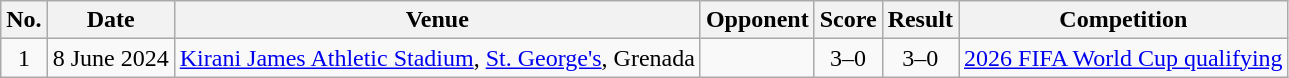<table class="wikitable sortable">
<tr>
<th scope="col">No.</th>
<th scope="col">Date</th>
<th scope="col">Venue</th>
<th scope="col">Opponent</th>
<th scope="col">Score</th>
<th scope="col">Result</th>
<th scope="col">Competition</th>
</tr>
<tr>
<td style="text-align:center">1</td>
<td>8 June 2024</td>
<td><a href='#'>Kirani James Athletic Stadium</a>, <a href='#'>St. George's</a>, Grenada</td>
<td></td>
<td style="text-align:center">3–0</td>
<td style="text-align:center">3–0</td>
<td><a href='#'>2026 FIFA World Cup qualifying</a></td>
</tr>
</table>
